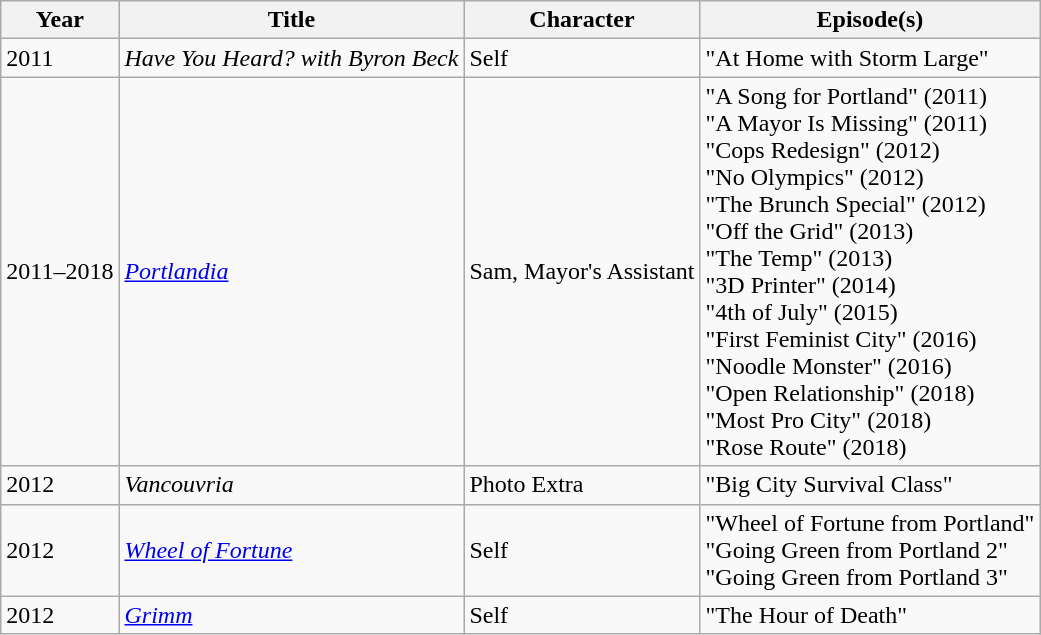<table class="wikitable">
<tr>
<th>Year</th>
<th>Title</th>
<th>Character</th>
<th>Episode(s)</th>
</tr>
<tr>
<td>2011</td>
<td><em>Have You Heard? with Byron Beck</em></td>
<td>Self</td>
<td>"At Home with Storm Large"</td>
</tr>
<tr>
<td>2011–2018</td>
<td><em><a href='#'>Portlandia</a></em></td>
<td>Sam, Mayor's Assistant</td>
<td>"A Song for Portland" (2011)<br>"A Mayor Is Missing" (2011)<br>"Cops Redesign" (2012)<br>"No Olympics" (2012)<br>"The Brunch Special" (2012)<br>"Off the Grid" (2013)<br>"The Temp" (2013)<br>"3D Printer" (2014)<br>"4th of July" (2015)<br>"First Feminist City" (2016)<br>"Noodle Monster" (2016)<br>"Open Relationship" (2018)<br>"Most Pro City" (2018)<br>"Rose Route" (2018)</td>
</tr>
<tr>
<td>2012</td>
<td><em>Vancouvria</em></td>
<td>Photo Extra</td>
<td>"Big City Survival Class"</td>
</tr>
<tr>
<td>2012</td>
<td><em><a href='#'>Wheel of Fortune</a></em></td>
<td>Self</td>
<td>"Wheel of Fortune from Portland"<br>"Going Green from Portland 2"<br>"Going Green from Portland 3"</td>
</tr>
<tr>
<td>2012</td>
<td><em><a href='#'>Grimm</a></em></td>
<td>Self</td>
<td>"The Hour of Death"</td>
</tr>
</table>
